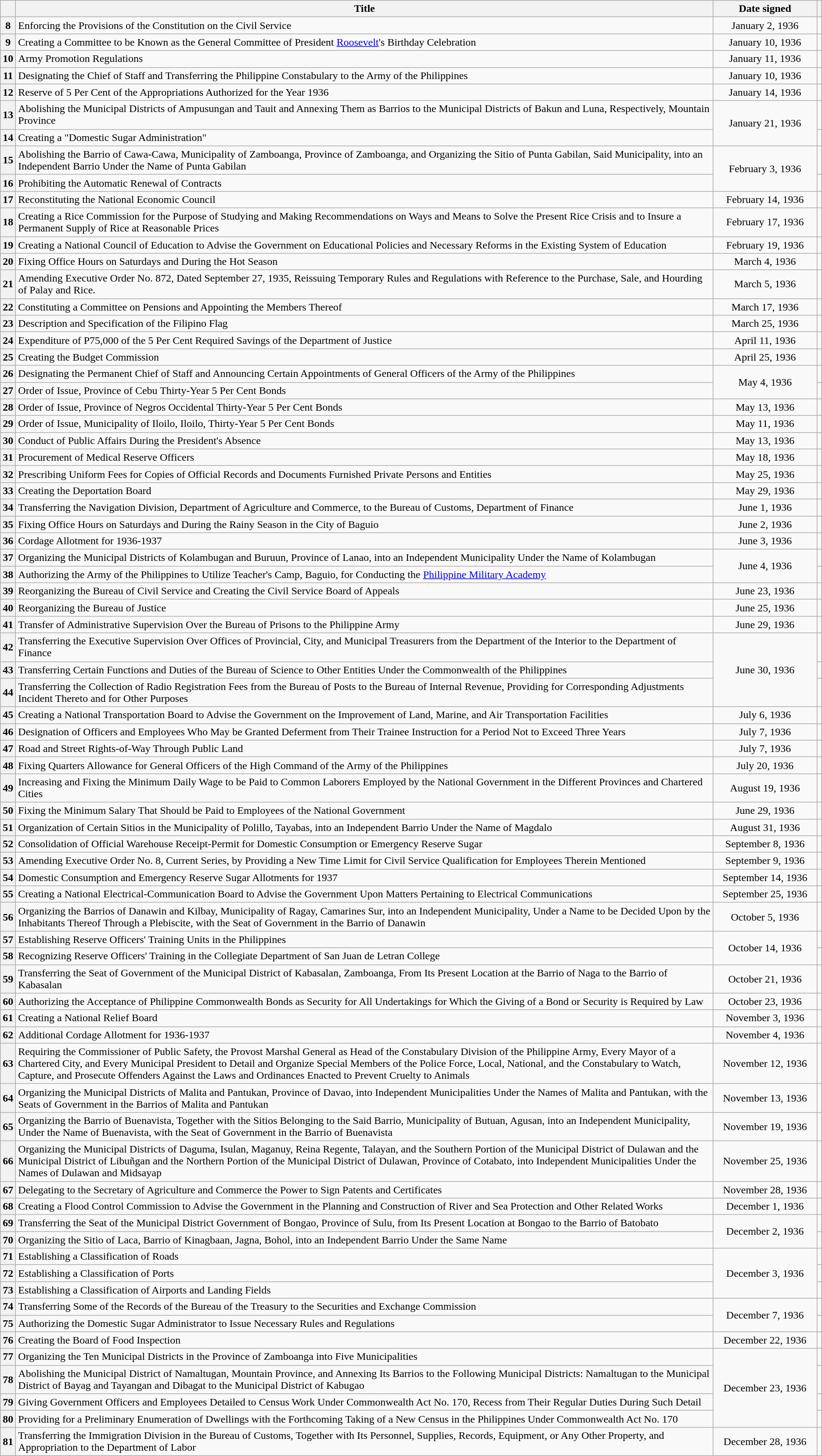<table class="wikitable sortable" style="text-align:center;">
<tr>
<th scope="col"></th>
<th scope="col">Title</th>
<th scope="col" width="150px">Date signed</th>
<th scope="col" class="unsortable"></th>
</tr>
<tr>
<th scope="row">8</th>
<td style="text-align:left;">Enforcing the Provisions of the Constitution on the Civil Service</td>
<td>January 2, 1936</td>
<td></td>
</tr>
<tr>
<th scope="row">9</th>
<td style="text-align:left;">Creating a Committee to be Known as the General Committee of President <a href='#'>Roosevelt</a>'s Birthday Celebration</td>
<td>January 10, 1936</td>
<td></td>
</tr>
<tr>
<th scope="row">10</th>
<td style="text-align:left;">Army Promotion Regulations</td>
<td>January 11, 1936</td>
<td></td>
</tr>
<tr>
<th scope="row">11</th>
<td style="text-align:left;">Designating the Chief of Staff and Transferring the Philippine Constabulary to the Army of the Philippines</td>
<td>January 10, 1936</td>
<td></td>
</tr>
<tr>
<th scope="row">12</th>
<td style="text-align:left;">Reserve of 5 Per Cent of the Appropriations Authorized for the Year 1936</td>
<td>January 14, 1936</td>
<td></td>
</tr>
<tr>
<th scope="row">13</th>
<td style="text-align:left;">Abolishing the Municipal Districts of Ampusungan and Tauit and Annexing Them as Barrios to the Municipal Districts of Bakun and Luna, Respectively, Mountain Province</td>
<td rowspan="2">January 21, 1936</td>
<td></td>
</tr>
<tr>
<th scope="row">14</th>
<td style="text-align:left;">Creating a "Domestic Sugar Administration"</td>
<td></td>
</tr>
<tr>
<th scope="row">15</th>
<td style="text-align:left;">Abolishing the Barrio of Cawa-Cawa, Municipality of Zamboanga, Province of Zamboanga, and Organizing the Sitio of Punta Gabilan, Said Municipality, into an Independent Barrio Under the Name of Punta Gabilan</td>
<td rowspan="2">February 3, 1936</td>
<td></td>
</tr>
<tr>
<th scope="row">16</th>
<td style="text-align:left;">Prohibiting the Automatic Renewal of Contracts</td>
<td></td>
</tr>
<tr>
<th scope="row">17</th>
<td style="text-align:left;">Reconstituting the National Economic Council</td>
<td>February 14, 1936</td>
<td></td>
</tr>
<tr>
<th scope="row">18</th>
<td style="text-align:left;">Creating a Rice Commission for the Purpose of Studying and Making Recommendations on Ways and Means to Solve the Present Rice Crisis and to Insure a Permanent Supply of Rice at Reasonable Prices</td>
<td>February 17, 1936</td>
<td></td>
</tr>
<tr>
<th scope="row">19</th>
<td style="text-align:left;">Creating a National Council of Education to Advise the Government on Educational Policies and Necessary Reforms in the Existing System of Education</td>
<td>February 19, 1936</td>
<td></td>
</tr>
<tr>
<th scope="row">20</th>
<td style="text-align:left;">Fixing Office Hours on Saturdays and During the Hot Season</td>
<td>March 4, 1936</td>
<td></td>
</tr>
<tr>
<th scope="row">21</th>
<td style="text-align:left;">Amending Executive Order No. 872, Dated September 27, 1935, Reissuing Temporary Rules and Regulations with Reference to the Purchase, Sale, and Hourding of Palay and Rice.</td>
<td>March 5, 1936</td>
<td></td>
</tr>
<tr>
<th scope="row">22</th>
<td style="text-align:left;">Constituting a Committee on Pensions and Appointing the Members Thereof</td>
<td>March 17, 1936</td>
<td></td>
</tr>
<tr>
<th scope="row">23</th>
<td style="text-align:left;">Description and Specification of the Filipino Flag</td>
<td>March 25, 1936</td>
<td></td>
</tr>
<tr>
<th scope="row">24</th>
<td style="text-align:left;">Expenditure of P75,000 of the 5 Per Cent Required Savings of the Department of Justice</td>
<td>April 11, 1936</td>
<td></td>
</tr>
<tr>
<th scope="row">25</th>
<td style="text-align:left;">Creating the Budget Commission</td>
<td>April 25, 1936</td>
<td></td>
</tr>
<tr>
<th scope="row">26</th>
<td style="text-align:left;">Designating the Permanent Chief of Staff and Announcing Certain Appointments of General Officers of the Army of the Philippines</td>
<td rowspan="2">May 4, 1936</td>
<td></td>
</tr>
<tr>
<th scope="row">27</th>
<td style="text-align:left;">Order of Issue, Province of Cebu Thirty-Year 5 Per Cent Bonds</td>
<td></td>
</tr>
<tr>
<th scope="row">28</th>
<td style="text-align:left;">Order of Issue, Province of Negros Occidental Thirty-Year 5 Per Cent Bonds</td>
<td>May 13, 1936</td>
<td></td>
</tr>
<tr>
<th scope="row">29</th>
<td style="text-align:left;">Order of Issue, Municipality of Iloilo, Iloilo, Thirty-Year 5 Per Cent Bonds</td>
<td>May 11, 1936</td>
<td></td>
</tr>
<tr>
<th scope="row">30</th>
<td style="text-align:left;">Conduct of Public Affairs During the President's Absence</td>
<td>May 13, 1936</td>
<td></td>
</tr>
<tr>
<th scope="row">31</th>
<td style="text-align:left;">Procurement of Medical Reserve Officers</td>
<td>May 18, 1936</td>
<td></td>
</tr>
<tr>
<th scope="row">32</th>
<td style="text-align:left;">Prescribing Uniform Fees for Copies of Official Records and Documents Furnished Private Persons and Entities</td>
<td>May 25, 1936</td>
<td></td>
</tr>
<tr>
<th scope="row">33</th>
<td style="text-align:left;">Creating the Deportation Board</td>
<td>May 29, 1936</td>
<td></td>
</tr>
<tr>
<th scope="row">34</th>
<td style="text-align:left;">Transferring the Navigation Division, Department of Agriculture and Commerce, to the Bureau of Customs, Department of Finance</td>
<td>June 1, 1936</td>
<td></td>
</tr>
<tr>
<th scope="row">35</th>
<td style="text-align:left;">Fixing Office Hours on Saturdays and During the Rainy Season in the City of Baguio</td>
<td>June 2, 1936</td>
<td></td>
</tr>
<tr>
<th scope="row">36</th>
<td style="text-align:left;">Cordage Allotment for 1936-1937</td>
<td>June 3, 1936</td>
<td></td>
</tr>
<tr>
<th scope="row">37</th>
<td style="text-align:left;">Organizing the Municipal Districts of Kolambugan and Buruun, Province of Lanao, into an Independent Municipality Under the Name of Kolambugan</td>
<td rowspan="2">June 4, 1936</td>
<td></td>
</tr>
<tr>
<th scope="row">38</th>
<td style="text-align:left;">Authorizing the Army of the Philippines to Utilize Teacher's Camp, Baguio, for Conducting the <a href='#'>Philippine Military Academy</a></td>
<td></td>
</tr>
<tr>
<th scope="row">39</th>
<td style="text-align:left;">Reorganizing the Bureau of Civil Service and Creating the Civil Service Board of Appeals</td>
<td>June 23, 1936</td>
<td></td>
</tr>
<tr>
<th scope="row">40</th>
<td style="text-align:left;">Reorganizing the Bureau of Justice</td>
<td>June 25, 1936</td>
<td></td>
</tr>
<tr>
<th scope="row">41</th>
<td style="text-align:left;">Transfer of Administrative Supervision Over the Bureau of Prisons to the Philippine Army</td>
<td>June 29, 1936</td>
<td></td>
</tr>
<tr>
<th scope="row">42</th>
<td style="text-align:left;">Transferring the Executive Supervision Over Offices of Provincial, City, and Municipal Treasurers from the Department of the Interior to the Department of Finance</td>
<td rowspan="3">June 30, 1936</td>
<td></td>
</tr>
<tr>
<th scope="row">43</th>
<td style="text-align:left;">Transferring Certain Functions and Duties of the Bureau of Science to Other Entities Under the Commonwealth of the Philippines</td>
<td></td>
</tr>
<tr>
<th scope="row">44</th>
<td style="text-align:left;">Transferring the Collection of Radio Registration Fees from the Bureau of Posts to the Bureau of Internal Revenue, Providing for Corresponding Adjustments Incident Thereto and for Other Purposes</td>
<td></td>
</tr>
<tr>
<th scope="row">45</th>
<td style="text-align:left;">Creating a National Transportation Board to Advise the Government on the Improvement of Land, Marine, and Air Transportation Facilities</td>
<td>July 6, 1936</td>
<td></td>
</tr>
<tr>
<th scope="row">46</th>
<td style="text-align:left;">Designation of Officers and Employees Who May be Granted Deferment from Their Trainee Instruction for a Period Not to Exceed Three Years</td>
<td>July 7, 1936</td>
<td></td>
</tr>
<tr>
<th scope="row">47</th>
<td style="text-align:left;">Road and Street Rights-of-Way Through Public Land</td>
<td>July 7, 1936</td>
<td></td>
</tr>
<tr>
<th scope="row">48</th>
<td style="text-align:left;">Fixing Quarters Allowance for General Officers of the High Command of the Army of the Philippines</td>
<td>July 20, 1936</td>
<td></td>
</tr>
<tr>
<th scope="row">49</th>
<td style="text-align:left;">Increasing and Fixing the Minimum Daily Wage to be Paid to Common Laborers Employed by the National Government in the Different Provinces and Chartered Cities</td>
<td>August 19, 1936</td>
<td></td>
</tr>
<tr>
<th scope="row">50</th>
<td style="text-align:left;">Fixing the Minimum Salary That Should be Paid to Employees of the National Government</td>
<td>June 29, 1936</td>
<td></td>
</tr>
<tr>
<th scope="row">51</th>
<td style="text-align:left;">Organization of Certain Sitios in the Municipality of Polillo, Tayabas, into an Independent Barrio Under the Name of Magdalo</td>
<td>August 31, 1936</td>
<td></td>
</tr>
<tr>
<th scope="row">52</th>
<td style="text-align:left;">Consolidation of Official Warehouse Receipt-Permit for Domestic Consumption or Emergency Reserve Sugar</td>
<td>September 8, 1936</td>
<td></td>
</tr>
<tr>
<th scope="row">53</th>
<td style="text-align:left;">Amending Executive Order No. 8, Current Series, by Providing a New Time Limit for Civil Service Qualification for Employees Therein Mentioned</td>
<td>September 9, 1936</td>
<td></td>
</tr>
<tr>
<th scope="row">54</th>
<td style="text-align:left;">Domestic Consumption and Emergency Reserve Sugar Allotments for 1937</td>
<td>September 14, 1936</td>
<td></td>
</tr>
<tr>
<th scope="row">55</th>
<td style="text-align:left;">Creating a National Electrical-Communication Board to Advise the Government Upon Matters Pertaining to Electrical Communications</td>
<td>September 25, 1936</td>
<td></td>
</tr>
<tr>
<th scope="row">56</th>
<td style="text-align:left;">Organizing the Barrios of Danawin and Kilbay, Municipality of Ragay, Camarines Sur, into an Independent Municipality, Under a Name to be Decided Upon by the Inhabitants Thereof Through a Plebiscite, with the Seat of Government in the Barrio of Danawin</td>
<td>October 5, 1936</td>
<td></td>
</tr>
<tr>
<th scope="row">57</th>
<td style="text-align:left;">Establishing Reserve Officers' Training Units in the Philippines</td>
<td rowspan="2">October 14, 1936</td>
<td></td>
</tr>
<tr>
<th scope="row">58</th>
<td style="text-align:left;">Recognizing Reserve Officers' Training in the Collegiate Department of San Juan de Letran College</td>
<td></td>
</tr>
<tr>
<th scope="row">59</th>
<td style="text-align:left;">Transferring the Seat of Government of the Municipal District of Kabasalan, Zamboanga, From Its Present Location at the Barrio of Naga to the Barrio of Kabasalan</td>
<td>October 21, 1936</td>
<td></td>
</tr>
<tr>
<th scope="row">60</th>
<td style="text-align:left;">Authorizing the Acceptance of Philippine Commonwealth Bonds as Security for All Undertakings for Which the Giving of a Bond or Security is Required by Law</td>
<td>October 23, 1936</td>
<td></td>
</tr>
<tr>
<th scope="row">61</th>
<td style="text-align:left;">Creating a National Relief Board</td>
<td>November 3, 1936</td>
<td></td>
</tr>
<tr>
<th scope="row">62</th>
<td style="text-align:left;">Additional Cordage Allotment for 1936-1937</td>
<td>November 4, 1936</td>
<td></td>
</tr>
<tr>
<th scope="row">63</th>
<td style="text-align:left;">Requiring the Commissioner of Public Safety, the Provost Marshal General as Head of the Constabulary Division of the Philippine Army, Every Mayor of a Chartered City, and Every Municipal President to Detail and Organize Special Members of the Police Force, Local, National, and the Constabulary to Watch, Capture, and Prosecute Offenders Against the Laws and Ordinances Enacted to Prevent Cruelty to Animals</td>
<td>November 12, 1936</td>
<td></td>
</tr>
<tr>
<th scope="row">64</th>
<td style="text-align:left;">Organizing the Municipal Districts of Malita and Pantukan, Province of Davao, into Independent Municipalities Under the Names of Malita and Pantukan, with the Seats of Government in the Barrios of Malita and Pantukan</td>
<td>November 13, 1936</td>
<td></td>
</tr>
<tr>
<th scope="row">65</th>
<td style="text-align:left;">Organizing the Barrio of Buenavista, Together with the Sitios Belonging to the Said Barrio, Municipality of Butuan, Agusan, into an Independent Municipality, Under the Name of Buenavista, with the Seat of Government in the Barrio of Buenavista</td>
<td>November 19, 1936</td>
<td></td>
</tr>
<tr>
<th scope="row">66</th>
<td style="text-align:left;">Organizing the Municipal Districts of Daguma, Isulan, Maganuy, Reina Regente, Talayan, and the Southern Portion of the Municipal District of Dulawan and the Municipal District of Libuñgan and the Northern Portion of the Municipal District of Dulawan, Province of Cotabato, into Independent Municipalities Under the Names of Dulawan and Midsayap</td>
<td>November 25, 1936</td>
<td></td>
</tr>
<tr>
<th scope="row">67</th>
<td style="text-align:left;">Delegating to the Secretary of Agriculture and Commerce the Power to Sign Patents and Certificates</td>
<td>November 28, 1936</td>
<td></td>
</tr>
<tr>
<th scope="row">68</th>
<td style="text-align:left;">Creating a Flood Control Commission to Advise the Government in the Planning and Construction of River and Sea Protection and Other Related Works</td>
<td>December 1, 1936</td>
<td></td>
</tr>
<tr>
<th scope="row">69</th>
<td style="text-align:left;">Transferring the Seat of the Municipal District Government of Bongao, Province of Sulu, from Its Present Location at Bongao to the Barrio of Batobato</td>
<td rowspan="2">December 2, 1936</td>
<td></td>
</tr>
<tr>
<th scope="row">70</th>
<td style="text-align:left;">Organizing the Sitio of Laca, Barrio of Kinagbaan, Jagna, Bohol, into an Independent Barrio Under the Same Name</td>
<td></td>
</tr>
<tr>
<th scope="row">71</th>
<td style="text-align:left;">Establishing a Classification of Roads</td>
<td rowspan="3">December 3, 1936</td>
<td></td>
</tr>
<tr>
<th scope="row">72</th>
<td style="text-align:left;">Establishing a Classification of Ports</td>
<td></td>
</tr>
<tr>
<th scope="row">73</th>
<td style="text-align:left;">Establishing a Classification of Airports and Landing Fields</td>
<td></td>
</tr>
<tr>
<th scope="row">74</th>
<td style="text-align:left;">Transferring Some of the Records of the Bureau of the Treasury to the Securities and Exchange Commission</td>
<td rowspan="2">December 7, 1936</td>
<td></td>
</tr>
<tr>
<th scope="row">75</th>
<td style="text-align:left;">Authorizing the Domestic Sugar Administrator to Issue Necessary Rules and Regulations</td>
<td></td>
</tr>
<tr>
<th scope="row">76</th>
<td style="text-align:left;">Creating the Board of Food Inspection</td>
<td>December 22, 1936</td>
<td></td>
</tr>
<tr>
<th scope="row">77</th>
<td style="text-align:left;">Organizing the Ten Municipal Districts in the Province of Zamboanga into Five Municipalities</td>
<td rowspan="4">December 23, 1936</td>
<td></td>
</tr>
<tr>
<th scope="row">78</th>
<td style="text-align:left;">Abolishing the Municipal District of Namaltugan, Mountain Province, and Annexing Its Barrios to the Following Municipal Districts: Namaltugan to the Municipal District of Bayag and Tayangan and Dibagat to the Municipal District of Kabugao</td>
<td></td>
</tr>
<tr>
<th scope="row">79</th>
<td style="text-align:left;">Giving Government Officers and Employees Detailed to Census Work Under Commonwealth Act No. 170, Recess from Their Regular Duties During Such Detail</td>
<td></td>
</tr>
<tr>
<th scope="row">80</th>
<td style="text-align:left;">Providing for a Preliminary Enumeration of Dwellings with the Forthcoming Taking of a New Census in the Philippines Under Commonwealth Act No. 170</td>
<td></td>
</tr>
<tr>
<th scope="row">81</th>
<td style="text-align:left;">Transferring the Immigration Division in the Bureau of Customs, Together with Its Personnel, Supplies, Records, Equipment, or Any Other Property, and Appropriation to the Department of Labor</td>
<td>December 28, 1936</td>
<td></td>
</tr>
</table>
